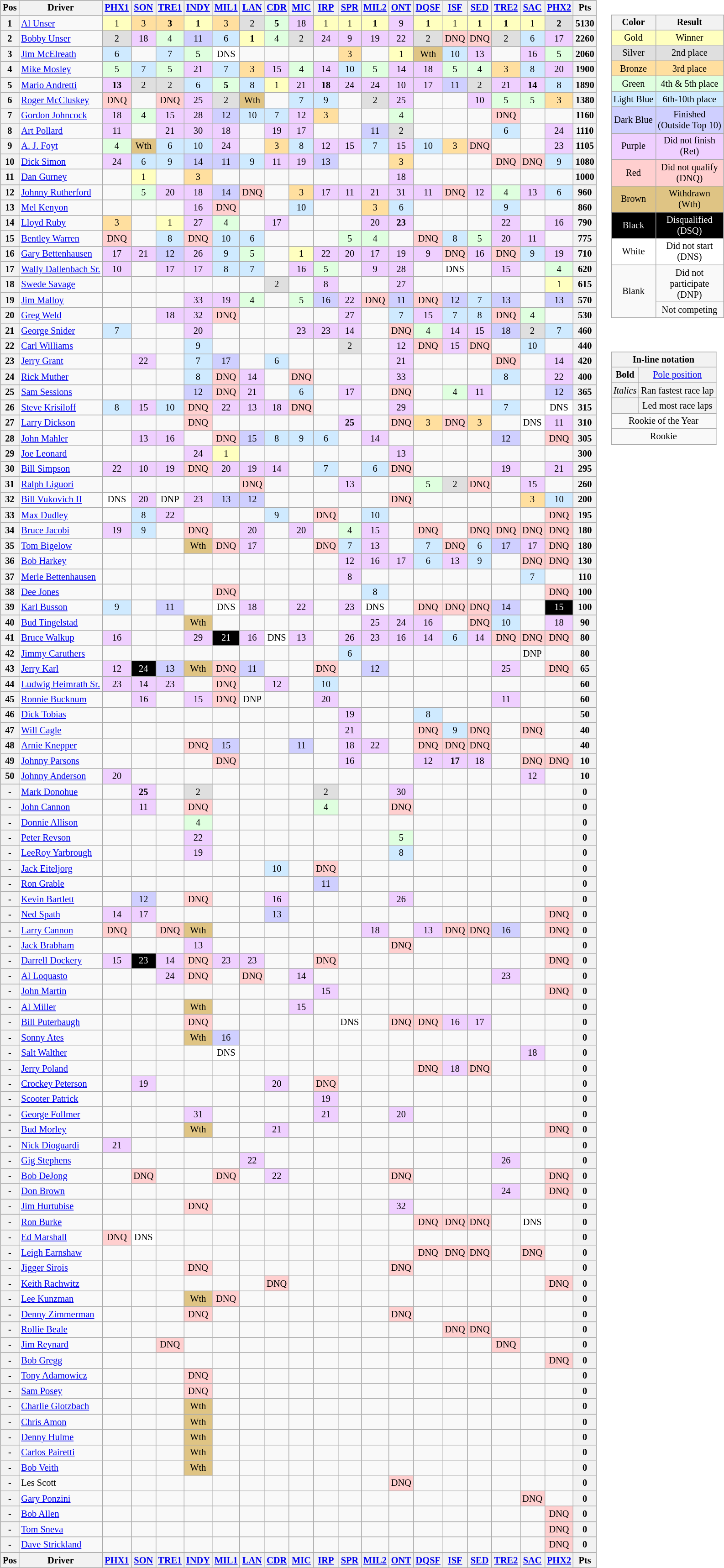<table>
<tr>
<td><br><table class="wikitable" style="font-size: 85%">
<tr valign="top">
<th valign="middle">Pos</th>
<th valign="middle">Driver</th>
<th><a href='#'>PHX1</a><br></th>
<th><a href='#'>SON</a><br></th>
<th><a href='#'>TRE1</a><br></th>
<th><a href='#'>INDY</a><br></th>
<th><a href='#'>MIL1</a><br></th>
<th><a href='#'>LAN</a><br></th>
<th><a href='#'>CDR</a><br></th>
<th><a href='#'>MIC</a><br></th>
<th><a href='#'>IRP</a><br></th>
<th><a href='#'>SPR</a><br></th>
<th><a href='#'>MIL2</a><br></th>
<th><a href='#'>ONT</a><br></th>
<th><a href='#'>DQSF</a><br></th>
<th><a href='#'>ISF</a><br></th>
<th><a href='#'>SED</a><br></th>
<th><a href='#'>TRE2</a><br></th>
<th><a href='#'>SAC</a><br></th>
<th><a href='#'>PHX2</a><br></th>
<th valign="middle">Pts</th>
</tr>
<tr>
<th>1</th>
<td> <a href='#'>Al Unser</a></td>
<td style="background:#FFFFBF;" align=center>1</td>
<td style="background:#FFDF9F;" align=center>3</td>
<td style="background:#FFDF9F;" align=center><strong>3</strong></td>
<td style="background:#FFFFBF;" align=center><strong>1</strong></td>
<td style="background:#FFDF9F;" align=center>3</td>
<td style="background:#DFDFDF;" align=center>2</td>
<td style="background:#DFFFDF;" align=center><strong>5</strong></td>
<td style="background:#EFCFFF;" align=center>18</td>
<td style="background:#FFFFBF;" align=center>1</td>
<td style="background:#FFFFBF;" align=center>1</td>
<td style="background:#FFFFBF;" align=center><strong>1</strong></td>
<td style="background:#EFCFFF;" align=center>9</td>
<td style="background:#FFFFBF;" align=center><strong>1</strong></td>
<td style="background:#FFFFBF;" align=center>1</td>
<td style="background:#FFFFBF;" align=center><strong>1</strong></td>
<td style="background:#FFFFBF;" align=center><strong>1</strong></td>
<td style="background:#FFFFBF;" align=center>1</td>
<td style="background:#DFDFDF;" align=center><strong>2</strong></td>
<th>5130</th>
</tr>
<tr>
<th>2</th>
<td> <a href='#'>Bobby Unser</a></td>
<td style="background:#DFDFDF;" align=center>2</td>
<td style="background:#EFCFFF;" align=center>18</td>
<td style="background:#DFFFDF;" align=center>4</td>
<td style="background:#CFCFFF;" align=center>11</td>
<td style="background:#CFEAFF;" align=center>6</td>
<td style="background:#FFFFBF;" align=center><strong>1</strong></td>
<td style="background:#DFFFDF;" align=center>4</td>
<td style="background:#DFDFDF;" align=center>2</td>
<td style="background:#EFCFFF;" align=center>24</td>
<td style="background:#EFCFFF;" align=center>9</td>
<td style="background:#EFCFFF;" align=center>19</td>
<td style="background:#EFCFFF;" align=center>22</td>
<td style="background:#DFDFDF;" align=center>2</td>
<td style="background:#FFCFCF;" align=center>DNQ</td>
<td style="background:#FFCFCF;" align=center>DNQ</td>
<td style="background:#DFDFDF;" align=center>2</td>
<td style="background:#CFEAFF;" align=center>6</td>
<td style="background:#EFCFFF;" align=center>17</td>
<th>2260</th>
</tr>
<tr>
<th>3</th>
<td> <a href='#'>Jim McElreath</a></td>
<td style="background:#CFEAFF;" align=center>6</td>
<td></td>
<td style="background:#CFEAFF;" align=center>7</td>
<td style="background:#DFFFDF;" align=center>5</td>
<td style="background:#FFFFFF;" align=center>DNS</td>
<td></td>
<td></td>
<td></td>
<td></td>
<td style="background:#FFDF9F;" align=center>3</td>
<td></td>
<td style="background:#FFFFBF;" align=center>1</td>
<td style="background:#DFC484;" align=center>Wth</td>
<td style="background:#CFEAFF;" align=center>10</td>
<td style="background:#EFCFFF;" align=center>13</td>
<td align=center></td>
<td style="background:#EFCFFF;" align=center>16</td>
<td style="background:#DFFFDF;" align=center>5</td>
<th>2060</th>
</tr>
<tr>
<th>4</th>
<td> <a href='#'>Mike Mosley</a></td>
<td style="background:#DFFFDF;" align=center>5</td>
<td style="background:#CFEAFF;" align=center>7</td>
<td style="background:#DFFFDF;" align=center>5</td>
<td style="background:#EFCFFF;" align=center>21</td>
<td style="background:#CFEAFF;" align=center>7</td>
<td style="background:#FFDF9F;" align=center>3</td>
<td style="background:#EFCFFF;" align=center>15</td>
<td style="background:#DFFFDF;" align=center>4</td>
<td style="background:#EFCFFF;" align=center>14</td>
<td style="background:#CFEAFF;" align=center>10</td>
<td style="background:#DFFFDF;" align=center>5</td>
<td style="background:#EFCFFF;" align=center>14</td>
<td style="background:#EFCFFF;" align=center>18</td>
<td style="background:#DFFFDF;" align=center>5</td>
<td style="background:#DFFFDF;" align=center>4</td>
<td style="background:#FFDF9F;" align=center>3</td>
<td style="background:#CFEAFF;" align=center>8</td>
<td style="background:#EFCFFF;" align=center>20</td>
<th>1900</th>
</tr>
<tr>
<th>5</th>
<td> <a href='#'>Mario Andretti</a></td>
<td style="background:#EFCFFF;" align=center><strong>13</strong></td>
<td style="background:#DFDFDF;" align=center>2</td>
<td style="background:#DFDFDF;" align=center>2</td>
<td style="background:#CFEAFF;" align=center>6</td>
<td style="background:#DFFFDF;" align=center><strong>5</strong></td>
<td style="background:#CFEAFF;" align=center>8</td>
<td style="background:#FFFFBF;" align=center>1</td>
<td style="background:#EFCFFF;" align=center>21</td>
<td style="background:#EFCFFF;" align=center><strong>18</strong></td>
<td style="background:#EFCFFF;" align=center>24</td>
<td style="background:#EFCFFF;" align=center>24</td>
<td style="background:#EFCFFF;" align=center>10</td>
<td style="background:#EFCFFF;" align=center>17</td>
<td style="background:#CFCFFF;" align=center>11</td>
<td style="background:#DFDFDF;" align=center>2</td>
<td style="background:#EFCFFF;" align=center>21</td>
<td style="background:#EFCFFF;" align=center><strong>14</strong></td>
<td style="background:#CFEAFF;" align=center>8</td>
<th>1890</th>
</tr>
<tr>
<th>6</th>
<td> <a href='#'>Roger McCluskey</a></td>
<td style="background:#FFCFCF;" align=center>DNQ</td>
<td></td>
<td style="background:#FFCFCF;" align=center>DNQ</td>
<td style="background:#EFCFFF;" align=center>25</td>
<td style="background:#DFDFDF;" align=center>2</td>
<td style="background:#DFC484;" align=center>Wth</td>
<td></td>
<td style="background:#CFEAFF;" align=center>7</td>
<td style="background:#CFEAFF;" align=center>9</td>
<td align=center></td>
<td style="background:#DFDFDF;" align=center>2</td>
<td style="background:#EFCFFF;" align=center>25</td>
<td></td>
<td></td>
<td style="background:#EFCFFF;" align=center>10</td>
<td style="background:#DFFFDF;" align=center>5</td>
<td style="background:#DFFFDF;" align=center>5</td>
<td style="background:#FFDF9F;" align=center>3</td>
<th>1380</th>
</tr>
<tr>
<th>7</th>
<td> <a href='#'>Gordon Johncock</a></td>
<td style="background:#EFCFFF;" align=center>18</td>
<td style="background:#DFFFDF;" align=center>4</td>
<td style="background:#EFCFFF;" align=center>15</td>
<td style="background:#EFCFFF;" align=center>28</td>
<td style="background:#CFCFFF;" align=center>12</td>
<td style="background:#CFEAFF;" align=center>10</td>
<td style="background:#CFEAFF;" align=center>7</td>
<td style="background:#EFCFFF;" align=center>12</td>
<td style="background:#FFDF9F;" align=center>3</td>
<td></td>
<td></td>
<td style="background:#DFFFDF;" align=center>4</td>
<td></td>
<td></td>
<td></td>
<td style="background:#FFCFCF;" align=center>DNQ</td>
<td></td>
<td></td>
<th>1160</th>
</tr>
<tr>
<th>8</th>
<td> <a href='#'>Art Pollard</a></td>
<td style="background:#EFCFFF;" align=center>11</td>
<td></td>
<td style="background:#EFCFFF;" align=center>21</td>
<td style="background:#EFCFFF;" align=center>30</td>
<td style="background:#EFCFFF;" align=center>18</td>
<td align=center></td>
<td style="background:#EFCFFF;" align=center>19</td>
<td style="background:#EFCFFF;" align=center>17</td>
<td></td>
<td align=center></td>
<td style="background:#CFCFFF;" align=center>11</td>
<td style="background:#DFDFDF;" align=center>2</td>
<td></td>
<td></td>
<td></td>
<td style="background:#CFEAFF;" align=center>6</td>
<td></td>
<td style="background:#EFCFFF;" align=center>24</td>
<th>1110</th>
</tr>
<tr>
<th>9</th>
<td> <a href='#'>A. J. Foyt</a></td>
<td style="background:#DFFFDF;" align=center>4</td>
<td style="background:#DFC484;" align=center>Wth</td>
<td style="background:#CFEAFF;" align=center>6</td>
<td style="background:#CFEAFF;" align=center>10</td>
<td style="background:#EFCFFF;" align=center>24</td>
<td></td>
<td style="background:#FFDF9F;" align=center>3</td>
<td style="background:#CFEAFF;" align=center>8</td>
<td style="background:#EFCFFF;" align=center>12</td>
<td style="background:#EFCFFF;" align=center>15</td>
<td style="background:#CFEAFF;" align=center>7</td>
<td style="background:#EFCFFF;" align=center>15</td>
<td style="background:#CFEAFF;" align=center>10</td>
<td style="background:#FFDF9F;" align=center>3</td>
<td style="background:#FFCFCF;" align=center>DNQ</td>
<td></td>
<td></td>
<td style="background:#EFCFFF;" align=center>23</td>
<th>1105</th>
</tr>
<tr>
<th>10</th>
<td> <a href='#'>Dick Simon</a> </td>
<td style="background:#EFCFFF;" align=center>24</td>
<td style="background:#CFEAFF;" align=center>6</td>
<td style="background:#CFEAFF;" align=center>9</td>
<td style="background:#CFCFFF;" align=center>14</td>
<td style="background:#CFCFFF;" align=center>11</td>
<td style="background:#CFEAFF;" align=center>9</td>
<td style="background:#EFCFFF;" align=center>11</td>
<td style="background:#EFCFFF;" align=center>19</td>
<td style="background:#CFCFFF;" align=center>13</td>
<td></td>
<td></td>
<td style="background:#FFDF9F;" align=center>3</td>
<td></td>
<td></td>
<td></td>
<td style="background:#FFCFCF;" align=center>DNQ</td>
<td style="background:#FFCFCF;" align=center>DNQ</td>
<td style="background:#CFEAFF;" align=center>9</td>
<th>1080</th>
</tr>
<tr>
<th>11</th>
<td> <a href='#'>Dan Gurney</a></td>
<td></td>
<td style="background:#FFFFBF;" align=center>1</td>
<td></td>
<td style="background:#FFDF9F;" align=center>3</td>
<td></td>
<td></td>
<td></td>
<td></td>
<td></td>
<td></td>
<td></td>
<td style="background:#EFCFFF;" align=center>18</td>
<td></td>
<td></td>
<td></td>
<td></td>
<td></td>
<td></td>
<th>1000</th>
</tr>
<tr>
<th>12</th>
<td> <a href='#'>Johnny Rutherford</a></td>
<td align=center></td>
<td style="background:#DFFFDF;" align=center>5</td>
<td style="background:#EFCFFF;" align=center>20</td>
<td style="background:#EFCFFF;" align=center>18</td>
<td style="background:#CFCFFF;" align=center>14</td>
<td style="background:#FFCFCF;" align=center>DNQ</td>
<td></td>
<td style="background:#FFDF9F;" align=center>3</td>
<td style="background:#EFCFFF;" align=center>17</td>
<td style="background:#EFCFFF;" align=center>11</td>
<td style="background:#EFCFFF;" align=center>21</td>
<td style="background:#EFCFFF;" align=center>31</td>
<td style="background:#EFCFFF;" align=center>11</td>
<td style="background:#FFCFCF;" align=center>DNQ</td>
<td style="background:#EFCFFF;" align=center>12</td>
<td style="background:#DFFFDF;" align=center>4</td>
<td style="background:#EFCFFF;" align=center>13</td>
<td style="background:#CFEAFF;" align=center>6</td>
<th>960</th>
</tr>
<tr>
<th>13</th>
<td> <a href='#'>Mel Kenyon</a></td>
<td></td>
<td></td>
<td></td>
<td style="background:#EFCFFF;" align=center>16</td>
<td style="background:#FFCFCF;" align=center>DNQ</td>
<td></td>
<td></td>
<td style="background:#CFEAFF;" align=center>10</td>
<td></td>
<td></td>
<td style="background:#FFDF9F;" align=center>3</td>
<td style="background:#CFEAFF;" align=center>6</td>
<td></td>
<td></td>
<td></td>
<td style="background:#CFEAFF;" align=center>9</td>
<td></td>
<td></td>
<th>860</th>
</tr>
<tr>
<th>14</th>
<td> <a href='#'>Lloyd Ruby</a></td>
<td style="background:#FFDF9F;" align=center>3</td>
<td></td>
<td style="background:#FFFFBF;" align=center>1</td>
<td style="background:#EFCFFF;" align=center>27</td>
<td style="background:#DFFFDF;" align=center>4</td>
<td align=center></td>
<td style="background:#EFCFFF;" align=center>17</td>
<td></td>
<td></td>
<td></td>
<td style="background:#EFCFFF;" align=center>20</td>
<td style="background:#EFCFFF;" align=center><strong>23</strong></td>
<td></td>
<td></td>
<td></td>
<td style="background:#EFCFFF;" align=center>22</td>
<td></td>
<td style="background:#EFCFFF;" align=center>16</td>
<th>790</th>
</tr>
<tr>
<th>15</th>
<td> <a href='#'>Bentley Warren</a> </td>
<td style="background:#FFCFCF;" align=center>DNQ</td>
<td></td>
<td style="background:#CFEAFF;" align=center>8</td>
<td style="background:#FFCFCF;" align=center>DNQ</td>
<td style="background:#CFEAFF;" align=center>10</td>
<td style="background:#CFEAFF;" align=center>6</td>
<td></td>
<td></td>
<td></td>
<td style="background:#DFFFDF;" align=center>5</td>
<td style="background:#DFFFDF;" align=center>4</td>
<td></td>
<td style="background:#FFCFCF;" align=center>DNQ</td>
<td style="background:#CFEAFF;" align=center>8</td>
<td style="background:#DFFFDF;" align=center>5</td>
<td style="background:#EFCFFF;" align=center>20</td>
<td style="background:#EFCFFF;" align=center>11</td>
<td></td>
<th>775</th>
</tr>
<tr>
<th>16</th>
<td> <a href='#'>Gary Bettenhausen</a></td>
<td style="background:#EFCFFF;" align=center>17</td>
<td style="background:#EFCFFF;" align=center>21</td>
<td style="background:#CFCFFF;" align=center>12</td>
<td style="background:#EFCFFF;" align=center>26</td>
<td style="background:#CFEAFF;" align=center>9</td>
<td style="background:#DFFFDF;" align=center>5</td>
<td></td>
<td style="background:#FFFFBF;" align=center><strong>1</strong></td>
<td style="background:#EFCFFF;" align=center>22</td>
<td style="background:#EFCFFF;" align=center>20</td>
<td style="background:#EFCFFF;" align=center>17</td>
<td style="background:#EFCFFF;" align=center>19</td>
<td style="background:#EFCFFF;" align=center>9</td>
<td style="background:#FFCFCF;" align=center>DNQ</td>
<td style="background:#EFCFFF;" align=center>16</td>
<td style="background:#FFCFCF;" align=center>DNQ</td>
<td style="background:#CFEAFF;" align=center>9</td>
<td style="background:#EFCFFF;" align=center>19</td>
<th>710</th>
</tr>
<tr>
<th>17</th>
<td> <a href='#'>Wally Dallenbach Sr.</a></td>
<td style="background:#EFCFFF;" align=center>10</td>
<td></td>
<td style="background:#EFCFFF;" align=center>17</td>
<td style="background:#EFCFFF;" align=center>17</td>
<td style="background:#CFEAFF;" align=center>8</td>
<td style="background:#CFEAFF;" align=center>7</td>
<td align=center></td>
<td style="background:#EFCFFF;" align=center>16</td>
<td style="background:#DFFFDF;" align=center>5</td>
<td></td>
<td style="background:#EFCFFF;" align=center>9</td>
<td style="background:#EFCFFF;" align=center>28</td>
<td></td>
<td style="background:#FFFFFF;" align=center>DNS</td>
<td></td>
<td style="background:#EFCFFF;" align=center>15</td>
<td></td>
<td style="background:#DFFFDF;" align=center>4</td>
<th>620</th>
</tr>
<tr>
<th>18</th>
<td> <a href='#'>Swede Savage</a></td>
<td></td>
<td></td>
<td></td>
<td></td>
<td></td>
<td></td>
<td style="background:#DFDFDF;" align=center>2</td>
<td></td>
<td style="background:#EFCFFF;" align=center>8</td>
<td></td>
<td></td>
<td style="background:#EFCFFF;" align=center>27</td>
<td></td>
<td></td>
<td></td>
<td></td>
<td></td>
<td style="background:#FFFFBF;" align=center>1</td>
<th>615</th>
</tr>
<tr>
<th>19</th>
<td> <a href='#'>Jim Malloy</a></td>
<td></td>
<td></td>
<td></td>
<td style="background:#EFCFFF;" align=center>33</td>
<td style="background:#EFCFFF;" align=center>19</td>
<td style="background:#DFFFDF;" align=center>4</td>
<td></td>
<td style="background:#DFFFDF;" align=center>5</td>
<td style="background:#CFCFFF;" align=center>16</td>
<td style="background:#EFCFFF;" align=center>22</td>
<td style="background:#FFCFCF;" align=center>DNQ</td>
<td style="background:#CFCFFF;" align=center>11</td>
<td style="background:#FFCFCF;" align=center>DNQ</td>
<td style="background:#CFCFFF;" align=center>12</td>
<td style="background:#CFEAFF;" align=center>7</td>
<td style="background:#CFCFFF;" align=center>13</td>
<td align=center></td>
<td style="background:#CFCFFF;" align=center>13</td>
<th>570</th>
</tr>
<tr>
<th>20</th>
<td> <a href='#'>Greg Weld</a></td>
<td></td>
<td></td>
<td style="background:#EFCFFF;" align=center>18</td>
<td style="background:#EFCFFF;" align=center>32</td>
<td style="background:#FFCFCF;" align=center>DNQ</td>
<td align=center></td>
<td></td>
<td></td>
<td></td>
<td style="background:#EFCFFF;" align=center>27</td>
<td></td>
<td style="background:#CFEAFF;" align=center>7</td>
<td style="background:#EFCFFF;" align=center>15</td>
<td style="background:#CFEAFF;" align=center>7</td>
<td style="background:#CFEAFF;" align=center>8</td>
<td style="background:#FFCFCF;" align=center>DNQ</td>
<td style="background:#DFFFDF;" align=center>4</td>
<td></td>
<th>530</th>
</tr>
<tr>
<th>21</th>
<td> <a href='#'>George Snider</a></td>
<td style="background:#CFEAFF;" align=center>7</td>
<td></td>
<td></td>
<td style="background:#EFCFFF;" align=center>20</td>
<td></td>
<td></td>
<td></td>
<td style="background:#EFCFFF;" align=center>23</td>
<td style="background:#EFCFFF;" align=center>23</td>
<td style="background:#EFCFFF;" align=center>14</td>
<td></td>
<td style="background:#FFCFCF;" align=center>DNQ</td>
<td style="background:#DFFFDF;" align=center>4</td>
<td style="background:#EFCFFF;" align=center>14</td>
<td style="background:#EFCFFF;" align=center>15</td>
<td style="background:#CFCFFF;" align=center>18</td>
<td style="background:#DFDFDF;" align=center>2</td>
<td style="background:#CFEAFF;" align=center>7</td>
<th>460</th>
</tr>
<tr>
<th>22</th>
<td> <a href='#'>Carl Williams</a></td>
<td></td>
<td></td>
<td></td>
<td style="background:#CFEAFF;" align=center>9</td>
<td></td>
<td></td>
<td></td>
<td></td>
<td></td>
<td style="background:#DFDFDF;" align=center>2</td>
<td></td>
<td style="background:#EFCFFF;" align=center>12</td>
<td style="background:#FFCFCF;" align=center>DNQ</td>
<td style="background:#EFCFFF;" align=center>15</td>
<td style="background:#FFCFCF;" align=center>DNQ</td>
<td></td>
<td style="background:#CFEAFF;" align=center>10</td>
<td></td>
<th>440</th>
</tr>
<tr>
<th>23</th>
<td> <a href='#'>Jerry Grant</a></td>
<td></td>
<td style="background:#EFCFFF;" align=center>22</td>
<td></td>
<td style="background:#CFEAFF;" align=center>7</td>
<td style="background:#CFCFFF;" align=center>17</td>
<td align=center></td>
<td style="background:#CFEAFF;" align=center>6</td>
<td></td>
<td></td>
<td></td>
<td></td>
<td style="background:#EFCFFF;" align=center>21</td>
<td></td>
<td></td>
<td></td>
<td style="background:#FFCFCF;" align=center>DNQ</td>
<td></td>
<td style="background:#EFCFFF;" align=center>14</td>
<th>420</th>
</tr>
<tr>
<th>24</th>
<td> <a href='#'>Rick Muther</a></td>
<td></td>
<td></td>
<td></td>
<td style="background:#CFEAFF;" align=center>8</td>
<td style="background:#FFCFCF;" align=center>DNQ</td>
<td style="background:#EFCFFF;" align=center>14</td>
<td></td>
<td style="background:#FFCFCF;" align=center>DNQ</td>
<td></td>
<td></td>
<td></td>
<td style="background:#EFCFFF;" align=center>33</td>
<td></td>
<td></td>
<td></td>
<td style="background:#CFEAFF;" align=center>8</td>
<td></td>
<td style="background:#EFCFFF;" align=center>22</td>
<th>400</th>
</tr>
<tr>
<th>25</th>
<td> <a href='#'>Sam Sessions</a></td>
<td></td>
<td></td>
<td></td>
<td style="background:#CFCFFF;" align=center>12</td>
<td style="background:#FFCFCF;" align=center>DNQ</td>
<td style="background:#EFCFFF;" align=center>21</td>
<td></td>
<td style="background:#CFEAFF;" align=center>6</td>
<td></td>
<td style="background:#EFCFFF;" align=center>17</td>
<td></td>
<td style="background:#FFCFCF;" align=center>DNQ</td>
<td></td>
<td style="background:#DFFFDF;" align=center>4</td>
<td style="background:#EFCFFF;" align=center>11</td>
<td></td>
<td align=center></td>
<td style="background:#CFCFFF;" align=center>12</td>
<th>365</th>
</tr>
<tr>
<th>26</th>
<td> <a href='#'>Steve Krisiloff</a></td>
<td style="background:#CFEAFF;" align=center>8</td>
<td style="background:#EFCFFF;" align=center>15</td>
<td style="background:#CFEAFF;" align=center>10</td>
<td style="background:#FFCFCF;" align=center>DNQ</td>
<td style="background:#EFCFFF;" align=center>22</td>
<td style="background:#EFCFFF;" align=center>13</td>
<td style="background:#EFCFFF;" align=center>18</td>
<td style="background:#FFCFCF;" align=center>DNQ</td>
<td></td>
<td></td>
<td></td>
<td style="background:#EFCFFF;" align=center>29</td>
<td></td>
<td></td>
<td></td>
<td style="background:#CFEAFF;" align=center>7</td>
<td></td>
<td style="background:#FFFFFF;" align=center>DNS</td>
<th>315</th>
</tr>
<tr>
<th>27</th>
<td> <a href='#'>Larry Dickson</a></td>
<td></td>
<td></td>
<td></td>
<td style="background:#FFCFCF;" align=center>DNQ</td>
<td></td>
<td></td>
<td></td>
<td></td>
<td></td>
<td style="background:#EFCFFF;" align=center><strong>25</strong></td>
<td></td>
<td style="background:#FFCFCF;" align=center>DNQ</td>
<td style="background:#FFDF9F;" align=center>3</td>
<td style="background:#FFCFCF;" align=center>DNQ</td>
<td style="background:#FFDF9F;" align=center>3</td>
<td></td>
<td style="background:#FFFFFF;" align=center>DNS</td>
<td style="background:#EFCFFF;" align=center>11</td>
<th>310</th>
</tr>
<tr>
<th>28</th>
<td> <a href='#'>John Mahler</a> </td>
<td></td>
<td style="background:#EFCFFF;" align=center>13</td>
<td style="background:#EFCFFF;" align=center>16</td>
<td></td>
<td style="background:#FFCFCF;" align=center>DNQ</td>
<td style="background:#CFCFFF;" align=center>15</td>
<td style="background:#CFEAFF;" align=center>8</td>
<td style="background:#CFEAFF;" align=center>9</td>
<td style="background:#CFEAFF;" align=center>6</td>
<td></td>
<td style="background:#EFCFFF;" align=center>14</td>
<td></td>
<td></td>
<td></td>
<td></td>
<td style="background:#CFCFFF;" align=center>12</td>
<td></td>
<td style="background:#FFCFCF;" align=center>DNQ</td>
<th>305</th>
</tr>
<tr>
<th>29</th>
<td> <a href='#'>Joe Leonard</a></td>
<td></td>
<td></td>
<td></td>
<td style="background:#EFCFFF;" align=center>24</td>
<td style="background:#FFFFBF;" align=center>1</td>
<td></td>
<td></td>
<td></td>
<td></td>
<td></td>
<td></td>
<td style="background:#EFCFFF;" align=center>13</td>
<td></td>
<td></td>
<td></td>
<td></td>
<td></td>
<td></td>
<th>300</th>
</tr>
<tr>
<th>30</th>
<td> <a href='#'>Bill Simpson</a></td>
<td style="background:#EFCFFF;" align=center>22</td>
<td style="background:#EFCFFF;" align=center>10</td>
<td style="background:#EFCFFF;" align=center>19</td>
<td style="background:#FFCFCF;" align=center>DNQ</td>
<td style="background:#EFCFFF;" align=center>20</td>
<td style="background:#EFCFFF;" align=center>19</td>
<td style="background:#EFCFFF;" align=center>14</td>
<td></td>
<td style="background:#CFEAFF;" align=center>7</td>
<td></td>
<td style="background:#CFEAFF;" align=center>6</td>
<td style="background:#FFCFCF;" align=center>DNQ</td>
<td></td>
<td></td>
<td></td>
<td style="background:#EFCFFF;" align=center>19</td>
<td></td>
<td style="background:#EFCFFF;" align=center>21</td>
<th>295</th>
</tr>
<tr>
<th>31</th>
<td> <a href='#'>Ralph Liguori</a></td>
<td></td>
<td></td>
<td></td>
<td></td>
<td></td>
<td style="background:#FFCFCF;" align=center>DNQ</td>
<td></td>
<td></td>
<td></td>
<td style="background:#EFCFFF;" align=center>13</td>
<td></td>
<td></td>
<td style="background:#DFFFDF;" align=center>5</td>
<td style="background:#DFDFDF;" align=center>2</td>
<td style="background:#FFCFCF;" align=center>DNQ</td>
<td></td>
<td style="background:#EFCFFF;" align=center>15</td>
<td></td>
<th>260</th>
</tr>
<tr>
<th>32</th>
<td> <a href='#'>Bill Vukovich II</a></td>
<td style="background:#FFFFFF;" align=center>DNS</td>
<td style="background:#EFCFFF;" align=center>20</td>
<td align=center>DNP</td>
<td style="background:#EFCFFF;" align=center>23</td>
<td style="background:#CFCFFF;" align=center>13</td>
<td style="background:#CFCFFF;" align=center>12</td>
<td></td>
<td></td>
<td></td>
<td align=center></td>
<td></td>
<td style="background:#FFCFCF;" align=center>DNQ</td>
<td></td>
<td></td>
<td></td>
<td></td>
<td style="background:#FFDF9F;" align=center>3</td>
<td style="background:#CFEAFF;" align=center>10</td>
<th>200</th>
</tr>
<tr>
<th>33</th>
<td> <a href='#'>Max Dudley</a></td>
<td></td>
<td style="background:#CFEAFF;" align=center>8</td>
<td style="background:#EFCFFF;" align=center>22</td>
<td></td>
<td></td>
<td></td>
<td style="background:#CFEAFF;" align=center>9</td>
<td></td>
<td style="background:#FFCFCF;" align=center>DNQ</td>
<td></td>
<td style="background:#CFEAFF;" align=center>10</td>
<td></td>
<td></td>
<td></td>
<td></td>
<td></td>
<td></td>
<td style="background:#FFCFCF;" align=center>DNQ</td>
<th>195</th>
</tr>
<tr>
<th>34</th>
<td> <a href='#'>Bruce Jacobi</a></td>
<td style="background:#EFCFFF;" align=center>19</td>
<td style="background:#CFEAFF;" align=center>9</td>
<td></td>
<td style="background:#FFCFCF;" align=center>DNQ</td>
<td></td>
<td style="background:#EFCFFF;" align=center>20</td>
<td></td>
<td style="background:#EFCFFF;" align=center>20</td>
<td></td>
<td style="background:#DFFFDF;" align=center>4</td>
<td style="background:#EFCFFF;" align=center>15</td>
<td></td>
<td style="background:#FFCFCF;" align=center>DNQ</td>
<td></td>
<td style="background:#FFCFCF;" align=center>DNQ</td>
<td style="background:#FFCFCF;" align=center>DNQ</td>
<td style="background:#FFCFCF;" align=center>DNQ</td>
<td style="background:#FFCFCF;" align=center>DNQ</td>
<th>180</th>
</tr>
<tr>
<th>35</th>
<td> <a href='#'>Tom Bigelow</a></td>
<td></td>
<td></td>
<td></td>
<td style="background:#DFC484;" align=center>Wth</td>
<td style="background:#FFCFCF;" align=center>DNQ</td>
<td style="background:#EFCFFF;" align=center>17</td>
<td></td>
<td></td>
<td style="background:#FFCFCF;" align=center>DNQ</td>
<td style="background:#CFEAFF;" align=center>7</td>
<td style="background:#EFCFFF;" align=center>13</td>
<td></td>
<td style="background:#CFEAFF;" align=center>7</td>
<td style="background:#FFCFCF;" align=center>DNQ</td>
<td style="background:#CFEAFF;" align=center>6</td>
<td style="background:#CFCFFF;" align=center>17</td>
<td style="background:#EFCFFF;" align=center>17</td>
<td style="background:#FFCFCF;" align=center>DNQ</td>
<th>180</th>
</tr>
<tr>
<th>36</th>
<td> <a href='#'>Bob Harkey</a></td>
<td></td>
<td></td>
<td></td>
<td></td>
<td></td>
<td></td>
<td></td>
<td></td>
<td></td>
<td style="background:#EFCFFF;" align=center>12</td>
<td style="background:#EFCFFF;" align=center>16</td>
<td style="background:#EFCFFF;" align=center>17</td>
<td style="background:#CFEAFF;" align=center>6</td>
<td style="background:#EFCFFF;" align=center>13</td>
<td style="background:#CFEAFF;" align=center>9</td>
<td></td>
<td style="background:#FFCFCF;" align=center>DNQ</td>
<td style="background:#FFCFCF;" align=center>DNQ</td>
<th>130</th>
</tr>
<tr>
<th>37</th>
<td> <a href='#'>Merle Bettenhausen</a> </td>
<td></td>
<td align=center></td>
<td></td>
<td></td>
<td></td>
<td></td>
<td></td>
<td></td>
<td></td>
<td style="background:#EFCFFF;" align=center>8</td>
<td></td>
<td></td>
<td></td>
<td></td>
<td></td>
<td></td>
<td style="background:#CFEAFF;" align=center>7</td>
<td></td>
<th>110</th>
</tr>
<tr>
<th>38</th>
<td> <a href='#'>Dee Jones</a></td>
<td></td>
<td></td>
<td></td>
<td></td>
<td style="background:#FFCFCF;" align=center>DNQ</td>
<td></td>
<td></td>
<td></td>
<td></td>
<td></td>
<td style="background:#CFEAFF;" align=center>8</td>
<td></td>
<td></td>
<td></td>
<td></td>
<td></td>
<td></td>
<td style="background:#FFCFCF;" align=center>DNQ</td>
<th>100</th>
</tr>
<tr>
<th>39</th>
<td> <a href='#'>Karl Busson</a> </td>
<td style="background:#CFEAFF;" align=center>9</td>
<td></td>
<td style="background:#CFCFFF;" align=center>11</td>
<td></td>
<td style="background:#FFFFFF;" align=center>DNS</td>
<td style="background:#EFCFFF;" align=center>18</td>
<td></td>
<td style="background:#EFCFFF;" align=center>22</td>
<td></td>
<td style="background:#EFCFFF;" align=center>23</td>
<td style="background:#FFFFFF;" align=center>DNS</td>
<td></td>
<td style="background:#FFCFCF;" align=center>DNQ</td>
<td style="background:#FFCFCF;" align=center>DNQ</td>
<td style="background:#FFCFCF;" align=center>DNQ</td>
<td style="background:#CFCFFF;" align=center>14</td>
<td></td>
<td style="background:#000000; color:white;" align=center>15</td>
<th>100</th>
</tr>
<tr>
<th>40</th>
<td> <a href='#'>Bud Tingelstad</a></td>
<td></td>
<td></td>
<td></td>
<td style="background:#DFC484;" align=center>Wth</td>
<td></td>
<td></td>
<td></td>
<td></td>
<td></td>
<td></td>
<td style="background:#EFCFFF;" align=center>25</td>
<td style="background:#EFCFFF;" align=center>24</td>
<td style="background:#EFCFFF;" align=center>16</td>
<td></td>
<td style="background:#FFCFCF;" align=center>DNQ</td>
<td style="background:#CFEAFF;" align=center>10</td>
<td></td>
<td style="background:#EFCFFF;" align=center>18</td>
<th>90</th>
</tr>
<tr>
<th>41</th>
<td> <a href='#'>Bruce Walkup</a></td>
<td style="background:#EFCFFF;" align=center>16</td>
<td></td>
<td></td>
<td style="background:#EFCFFF;" align=center>29</td>
<td style="background:#000000; color:white;" align=center>21</td>
<td style="background:#EFCFFF;" align=center>16</td>
<td style="background:#FFFFFF;" align=center>DNS</td>
<td style="background:#EFCFFF;" align=center>13</td>
<td></td>
<td style="background:#EFCFFF;" align=center>26</td>
<td style="background:#EFCFFF;" align=center>23</td>
<td style="background:#EFCFFF;" align=center>16</td>
<td style="background:#EFCFFF;" align=center>14</td>
<td style="background:#CFEAFF;" align=center>6</td>
<td style="background:#EFCFFF;" align=center>14</td>
<td style="background:#FFCFCF;" align=center>DNQ</td>
<td style="background:#FFCFCF;" align=center>DNQ</td>
<td style="background:#FFCFCF;" align=center>DNQ</td>
<th>80</th>
</tr>
<tr>
<th>42</th>
<td> <a href='#'>Jimmy Caruthers</a> </td>
<td></td>
<td></td>
<td></td>
<td></td>
<td></td>
<td></td>
<td></td>
<td></td>
<td></td>
<td style="background:#CFEAFF;" align=center>6</td>
<td></td>
<td></td>
<td></td>
<td></td>
<td></td>
<td></td>
<td align=center>DNP</td>
<td></td>
<th>80</th>
</tr>
<tr>
<th>43</th>
<td> <a href='#'>Jerry Karl</a></td>
<td style="background:#EFCFFF;" align=center>12</td>
<td style="background:#000000; color:white;" align=center>24</td>
<td style="background:#CFCFFF;" align=center>13</td>
<td style="background:#DFC484;" align=center>Wth</td>
<td style="background:#FFCFCF;" align=center>DNQ</td>
<td style="background:#CFCFFF;" align=center>11</td>
<td></td>
<td></td>
<td style="background:#FFCFCF;" align=center>DNQ</td>
<td align=center></td>
<td style="background:#CFCFFF;" align=center>12</td>
<td></td>
<td></td>
<td></td>
<td></td>
<td style="background:#EFCFFF;" align=center>25</td>
<td></td>
<td style="background:#FFCFCF;" align=center>DNQ</td>
<th>65</th>
</tr>
<tr>
<th>44</th>
<td> <a href='#'>Ludwig Heimrath Sr.</a></td>
<td style="background:#EFCFFF;" align=center>23</td>
<td style="background:#EFCFFF;" align=center>14</td>
<td style="background:#EFCFFF;" align=center>23</td>
<td></td>
<td style="background:#FFCFCF;" align=center>DNQ</td>
<td></td>
<td style="background:#EFCFFF;" align=center>12</td>
<td></td>
<td style="background:#CFEAFF;" align=center>10</td>
<td></td>
<td></td>
<td></td>
<td></td>
<td></td>
<td></td>
<td></td>
<td></td>
<td></td>
<th>60</th>
</tr>
<tr>
<th>45</th>
<td> <a href='#'>Ronnie Bucknum</a></td>
<td></td>
<td style="background:#EFCFFF;" align=center>16</td>
<td></td>
<td style="background:#EFCFFF;" align=center>15</td>
<td style="background:#FFCFCF;" align=center>DNQ</td>
<td align=center>DNP</td>
<td></td>
<td></td>
<td style="background:#EFCFFF;" align=center>20</td>
<td></td>
<td></td>
<td align=center></td>
<td></td>
<td></td>
<td></td>
<td style="background:#EFCFFF;" align=center>11</td>
<td></td>
<td></td>
<th>60</th>
</tr>
<tr>
<th>46</th>
<td> <a href='#'>Dick Tobias</a> </td>
<td></td>
<td></td>
<td></td>
<td></td>
<td></td>
<td></td>
<td></td>
<td></td>
<td></td>
<td style="background:#EFCFFF;" align=center>19</td>
<td></td>
<td></td>
<td style="background:#CFEAFF;" align=center>8</td>
<td></td>
<td></td>
<td></td>
<td></td>
<td></td>
<th>50</th>
</tr>
<tr>
<th>47</th>
<td> <a href='#'>Will Cagle</a> </td>
<td></td>
<td></td>
<td></td>
<td></td>
<td></td>
<td></td>
<td></td>
<td></td>
<td></td>
<td style="background:#EFCFFF;" align=center>21</td>
<td></td>
<td></td>
<td style="background:#FFCFCF;" align=center>DNQ</td>
<td style="background:#CFEAFF;" align=center>9</td>
<td style="background:#FFCFCF;" align=center>DNQ</td>
<td></td>
<td style="background:#FFCFCF;" align=center>DNQ</td>
<td></td>
<th>40</th>
</tr>
<tr>
<th>48</th>
<td> <a href='#'>Arnie Knepper</a></td>
<td></td>
<td></td>
<td></td>
<td style="background:#FFCFCF;" align=center>DNQ</td>
<td style="background:#CFCFFF;" align=center>15</td>
<td></td>
<td></td>
<td style="background:#CFCFFF;" align=center>11</td>
<td></td>
<td style="background:#EFCFFF;" align=center>18</td>
<td style="background:#EFCFFF;" align=center>22</td>
<td></td>
<td style="background:#FFCFCF;" align=center>DNQ</td>
<td style="background:#FFCFCF;" align=center>DNQ</td>
<td style="background:#FFCFCF;" align=center>DNQ</td>
<td></td>
<td></td>
<td></td>
<th>40</th>
</tr>
<tr>
<th>49</th>
<td> <a href='#'>Johnny Parsons</a></td>
<td></td>
<td></td>
<td></td>
<td></td>
<td style="background:#FFCFCF;" align=center>DNQ</td>
<td></td>
<td></td>
<td></td>
<td></td>
<td style="background:#EFCFFF;" align=center>16</td>
<td></td>
<td></td>
<td style="background:#EFCFFF;" align=center>12</td>
<td style="background:#EFCFFF;" align=center><strong>17</strong></td>
<td style="background:#EFCFFF;" align=center>18</td>
<td></td>
<td style="background:#FFCFCF;" align=center>DNQ</td>
<td style="background:#FFCFCF;" align=center>DNQ</td>
<th>10</th>
</tr>
<tr>
<th>50</th>
<td> <a href='#'>Johnny Anderson</a></td>
<td style="background:#EFCFFF;" align=center>20</td>
<td></td>
<td></td>
<td></td>
<td></td>
<td></td>
<td></td>
<td></td>
<td></td>
<td></td>
<td></td>
<td></td>
<td></td>
<td></td>
<td></td>
<td></td>
<td style="background:#EFCFFF;" align=center>12</td>
<td></td>
<th>10</th>
</tr>
<tr>
<th>-</th>
<td> <a href='#'>Mark Donohue</a></td>
<td></td>
<td style="background:#EFCFFF;" align=center><strong>25</strong></td>
<td></td>
<td style="background:#DFDFDF;" align=center>2</td>
<td></td>
<td></td>
<td></td>
<td></td>
<td style="background:#DFDFDF;" align=center>2</td>
<td></td>
<td></td>
<td style="background:#EFCFFF;" align=center>30</td>
<td></td>
<td></td>
<td></td>
<td></td>
<td></td>
<td></td>
<th>0</th>
</tr>
<tr>
<th>-</th>
<td> <a href='#'>John Cannon</a></td>
<td></td>
<td style="background:#EFCFFF;" align=center>11</td>
<td></td>
<td style="background:#FFCFCF;" align=center>DNQ</td>
<td></td>
<td></td>
<td align=center></td>
<td></td>
<td style="background:#DFFFDF;" align=center>4</td>
<td></td>
<td></td>
<td style="background:#FFCFCF;" align=center>DNQ</td>
<td></td>
<td></td>
<td></td>
<td></td>
<td></td>
<td></td>
<th>0</th>
</tr>
<tr>
<th>-</th>
<td> <a href='#'>Donnie Allison</a> </td>
<td></td>
<td></td>
<td></td>
<td style="background:#DFFFDF;" align=center>4</td>
<td></td>
<td></td>
<td></td>
<td></td>
<td></td>
<td></td>
<td></td>
<td></td>
<td></td>
<td></td>
<td></td>
<td></td>
<td></td>
<td></td>
<th>0</th>
</tr>
<tr>
<th>-</th>
<td> <a href='#'>Peter Revson</a></td>
<td></td>
<td></td>
<td></td>
<td style="background:#EFCFFF;" align=center>22</td>
<td></td>
<td></td>
<td></td>
<td></td>
<td></td>
<td></td>
<td></td>
<td style="background:#DFFFDF;" align=center>5</td>
<td></td>
<td></td>
<td></td>
<td></td>
<td></td>
<td></td>
<th>0</th>
</tr>
<tr>
<th>-</th>
<td> <a href='#'>LeeRoy Yarbrough</a></td>
<td></td>
<td></td>
<td></td>
<td style="background:#EFCFFF;" align=center>19</td>
<td></td>
<td></td>
<td></td>
<td></td>
<td></td>
<td></td>
<td></td>
<td style="background:#CFEAFF;" align=center>8</td>
<td></td>
<td></td>
<td></td>
<td></td>
<td></td>
<td></td>
<th>0</th>
</tr>
<tr>
<th>-</th>
<td> <a href='#'>Jack Eiteljorg</a></td>
<td></td>
<td></td>
<td></td>
<td></td>
<td></td>
<td></td>
<td style="background:#CFEAFF;" align=center>10</td>
<td></td>
<td style="background:#FFCFCF;" align=center>DNQ</td>
<td></td>
<td></td>
<td></td>
<td></td>
<td></td>
<td></td>
<td></td>
<td></td>
<td></td>
<th>0</th>
</tr>
<tr>
<th>-</th>
<td> <a href='#'>Ron Grable</a> </td>
<td></td>
<td></td>
<td></td>
<td></td>
<td></td>
<td></td>
<td></td>
<td></td>
<td style="background:#CFCFFF;" align=center>11</td>
<td></td>
<td></td>
<td></td>
<td></td>
<td></td>
<td></td>
<td></td>
<td></td>
<td></td>
<th>0</th>
</tr>
<tr>
<th>-</th>
<td> <a href='#'>Kevin Bartlett</a></td>
<td></td>
<td style="background:#CFCFFF;" align=center>12</td>
<td></td>
<td style="background:#FFCFCF;" align=center>DNQ</td>
<td></td>
<td></td>
<td style="background:#EFCFFF;" align=center>16</td>
<td></td>
<td></td>
<td></td>
<td></td>
<td style="background:#EFCFFF;" align=center>26</td>
<td></td>
<td></td>
<td></td>
<td></td>
<td></td>
<td></td>
<th>0</th>
</tr>
<tr>
<th>-</th>
<td> <a href='#'>Ned Spath</a></td>
<td style="background:#EFCFFF;" align=center>14</td>
<td style="background:#EFCFFF;" align=center>17</td>
<td></td>
<td></td>
<td></td>
<td></td>
<td style="background:#CFCFFF;" align=center>13</td>
<td></td>
<td></td>
<td></td>
<td></td>
<td></td>
<td></td>
<td></td>
<td></td>
<td></td>
<td></td>
<td style="background:#FFCFCF;" align=center>DNQ</td>
<th>0</th>
</tr>
<tr>
<th>-</th>
<td> <a href='#'>Larry Cannon</a> </td>
<td style="background:#FFCFCF;" align=center>DNQ</td>
<td></td>
<td style="background:#FFCFCF;" align=center>DNQ</td>
<td style="background:#DFC484;" align=center>Wth</td>
<td></td>
<td></td>
<td></td>
<td></td>
<td></td>
<td></td>
<td style="background:#EFCFFF;" align=center>18</td>
<td></td>
<td style="background:#EFCFFF;" align=center>13</td>
<td style="background:#FFCFCF;" align=center>DNQ</td>
<td style="background:#FFCFCF;" align=center>DNQ</td>
<td style="background:#CFCFFF;" align=center>16</td>
<td align=center></td>
<td style="background:#FFCFCF;" align=center>DNQ</td>
<th>0</th>
</tr>
<tr>
<th>-</th>
<td> <a href='#'>Jack Brabham</a></td>
<td></td>
<td></td>
<td></td>
<td style="background:#EFCFFF;" align=center>13</td>
<td></td>
<td></td>
<td></td>
<td></td>
<td></td>
<td></td>
<td></td>
<td style="background:#FFCFCF;" align=center>DNQ</td>
<td></td>
<td></td>
<td></td>
<td></td>
<td></td>
<td></td>
<th>0</th>
</tr>
<tr>
<th>-</th>
<td> <a href='#'>Darrell Dockery</a> </td>
<td style="background:#EFCFFF;" align=center>15</td>
<td style="background:#000000; color:white;" align=center>23</td>
<td style="background:#EFCFFF;" align=center>14</td>
<td style="background:#FFCFCF;" align=center>DNQ</td>
<td style="background:#EFCFFF;" align=center>23</td>
<td style="background:#EFCFFF;" align=center>23</td>
<td></td>
<td></td>
<td style="background:#FFCFCF;" align=center>DNQ</td>
<td></td>
<td></td>
<td></td>
<td></td>
<td></td>
<td></td>
<td></td>
<td></td>
<td style="background:#FFCFCF;" align=center>DNQ</td>
<th>0</th>
</tr>
<tr>
<th>-</th>
<td> <a href='#'>Al Loquasto</a></td>
<td></td>
<td></td>
<td style="background:#EFCFFF;" align=center>24</td>
<td style="background:#FFCFCF;" align=center>DNQ</td>
<td></td>
<td style="background:#FFCFCF;" align=center>DNQ</td>
<td></td>
<td style="background:#EFCFFF;" align=center>14</td>
<td></td>
<td></td>
<td></td>
<td></td>
<td></td>
<td align=center></td>
<td></td>
<td style="background:#EFCFFF;" align=center>23</td>
<td></td>
<td></td>
<th>0</th>
</tr>
<tr>
<th>-</th>
<td> <a href='#'>John Martin</a> </td>
<td></td>
<td></td>
<td></td>
<td></td>
<td></td>
<td></td>
<td></td>
<td></td>
<td style="background:#EFCFFF;" align=center>15</td>
<td></td>
<td></td>
<td></td>
<td></td>
<td></td>
<td></td>
<td></td>
<td></td>
<td style="background:#FFCFCF;" align=center>DNQ</td>
<th>0</th>
</tr>
<tr>
<th>-</th>
<td> <a href='#'>Al Miller</a></td>
<td></td>
<td></td>
<td></td>
<td style="background:#DFC484;" align=center>Wth</td>
<td></td>
<td></td>
<td></td>
<td style="background:#EFCFFF;" align=center>15</td>
<td></td>
<td></td>
<td></td>
<td></td>
<td></td>
<td></td>
<td></td>
<td></td>
<td></td>
<td></td>
<th>0</th>
</tr>
<tr>
<th>-</th>
<td> <a href='#'>Bill Puterbaugh</a></td>
<td></td>
<td></td>
<td></td>
<td style="background:#FFCFCF;" align=center>DNQ</td>
<td></td>
<td></td>
<td></td>
<td></td>
<td></td>
<td style="background:#FFFFFF;" align=center>DNS</td>
<td></td>
<td style="background:#FFCFCF;" align=center>DNQ</td>
<td style="background:#FFCFCF;" align=center>DNQ</td>
<td style="background:#EFCFFF;" align=center>16</td>
<td style="background:#EFCFFF;" align=center>17</td>
<td></td>
<td align=center></td>
<td></td>
<th>0</th>
</tr>
<tr>
<th>-</th>
<td> <a href='#'>Sonny Ates</a></td>
<td></td>
<td></td>
<td></td>
<td style="background:#DFC484;" align=center>Wth</td>
<td style="background:#CFCFFF;" align=center>16</td>
<td></td>
<td></td>
<td></td>
<td></td>
<td></td>
<td></td>
<td></td>
<td></td>
<td></td>
<td></td>
<td></td>
<td></td>
<td></td>
<th>0</th>
</tr>
<tr>
<th>-</th>
<td> <a href='#'>Salt Walther</a> </td>
<td></td>
<td></td>
<td></td>
<td></td>
<td style="background:#FFFFFF;" align=center>DNS</td>
<td></td>
<td></td>
<td></td>
<td></td>
<td></td>
<td></td>
<td></td>
<td></td>
<td></td>
<td></td>
<td></td>
<td style="background:#EFCFFF;" align=center>18</td>
<td></td>
<th>0</th>
</tr>
<tr>
<th>-</th>
<td> <a href='#'>Jerry Poland</a> </td>
<td></td>
<td></td>
<td></td>
<td></td>
<td></td>
<td></td>
<td></td>
<td></td>
<td></td>
<td></td>
<td></td>
<td></td>
<td style="background:#FFCFCF;" align=center>DNQ</td>
<td style="background:#EFCFFF;" align=center>18</td>
<td style="background:#FFCFCF;" align=center>DNQ</td>
<td></td>
<td></td>
<td></td>
<th>0</th>
</tr>
<tr>
<th>-</th>
<td> <a href='#'>Crockey Peterson</a> </td>
<td></td>
<td style="background:#EFCFFF;" align=center>19</td>
<td></td>
<td></td>
<td></td>
<td></td>
<td style="background:#EFCFFF;" align=center>20</td>
<td></td>
<td style="background:#FFCFCF;" align=center>DNQ</td>
<td></td>
<td></td>
<td></td>
<td></td>
<td></td>
<td></td>
<td></td>
<td></td>
<td></td>
<th>0</th>
</tr>
<tr>
<th>-</th>
<td> <a href='#'>Scooter Patrick</a> </td>
<td></td>
<td></td>
<td></td>
<td></td>
<td></td>
<td></td>
<td></td>
<td></td>
<td style="background:#EFCFFF;" align=center>19</td>
<td></td>
<td></td>
<td></td>
<td></td>
<td></td>
<td></td>
<td></td>
<td></td>
<td></td>
<th>0</th>
</tr>
<tr>
<th>-</th>
<td> <a href='#'>George Follmer</a></td>
<td></td>
<td></td>
<td></td>
<td style="background:#EFCFFF;" align=center>31</td>
<td></td>
<td></td>
<td></td>
<td></td>
<td style="background:#EFCFFF;" align=center>21</td>
<td></td>
<td></td>
<td style="background:#EFCFFF;" align=center>20</td>
<td></td>
<td></td>
<td></td>
<td></td>
<td></td>
<td></td>
<th>0</th>
</tr>
<tr>
<th>-</th>
<td> <a href='#'>Bud Morley</a></td>
<td></td>
<td></td>
<td></td>
<td style="background:#DFC484;" align=center>Wth</td>
<td></td>
<td></td>
<td style="background:#EFCFFF;" align=center>21</td>
<td></td>
<td></td>
<td></td>
<td></td>
<td></td>
<td></td>
<td></td>
<td></td>
<td></td>
<td></td>
<td style="background:#FFCFCF;" align=center>DNQ</td>
<th>0</th>
</tr>
<tr>
<th>-</th>
<td> <a href='#'>Nick Dioguardi</a> </td>
<td style="background:#EFCFFF;" align=center>21</td>
<td></td>
<td></td>
<td></td>
<td></td>
<td></td>
<td></td>
<td></td>
<td></td>
<td></td>
<td></td>
<td></td>
<td></td>
<td></td>
<td></td>
<td></td>
<td></td>
<td></td>
<th>0</th>
</tr>
<tr>
<th>-</th>
<td> <a href='#'>Gig Stephens</a></td>
<td></td>
<td></td>
<td></td>
<td></td>
<td></td>
<td style="background:#EFCFFF;" align=center>22</td>
<td></td>
<td></td>
<td></td>
<td></td>
<td></td>
<td></td>
<td></td>
<td></td>
<td></td>
<td style="background:#EFCFFF;" align=center>26</td>
<td></td>
<td></td>
<th>0</th>
</tr>
<tr>
<th>-</th>
<td> <a href='#'>Bob DeJong</a> </td>
<td align=center></td>
<td style="background:#FFCFCF;" align=center>DNQ</td>
<td></td>
<td></td>
<td style="background:#FFCFCF;" align=center>DNQ</td>
<td></td>
<td style="background:#EFCFFF;" align=center>22</td>
<td></td>
<td></td>
<td></td>
<td></td>
<td style="background:#FFCFCF;" align=center>DNQ</td>
<td></td>
<td></td>
<td></td>
<td></td>
<td></td>
<td style="background:#FFCFCF;" align=center>DNQ</td>
<th>0</th>
</tr>
<tr>
<th>-</th>
<td> <a href='#'>Don Brown</a> </td>
<td></td>
<td></td>
<td></td>
<td></td>
<td></td>
<td></td>
<td></td>
<td></td>
<td></td>
<td></td>
<td></td>
<td></td>
<td></td>
<td></td>
<td></td>
<td style="background:#EFCFFF;" align=center>24</td>
<td></td>
<td style="background:#FFCFCF;" align=center>DNQ</td>
<th>0</th>
</tr>
<tr>
<th>-</th>
<td> <a href='#'>Jim Hurtubise</a></td>
<td></td>
<td></td>
<td></td>
<td style="background:#FFCFCF;" align=center>DNQ</td>
<td></td>
<td></td>
<td></td>
<td></td>
<td></td>
<td></td>
<td></td>
<td style="background:#EFCFFF;" align=center>32</td>
<td></td>
<td></td>
<td></td>
<td></td>
<td></td>
<td></td>
<th>0</th>
</tr>
<tr>
<th>-</th>
<td> <a href='#'>Ron Burke</a></td>
<td></td>
<td></td>
<td></td>
<td></td>
<td></td>
<td></td>
<td></td>
<td></td>
<td></td>
<td></td>
<td></td>
<td></td>
<td style="background:#FFCFCF;" align=center>DNQ</td>
<td style="background:#FFCFCF;" align=center>DNQ</td>
<td style="background:#FFCFCF;" align=center>DNQ</td>
<td></td>
<td style="background:#FFFFFF;" align=center>DNS</td>
<td></td>
<th>0</th>
</tr>
<tr>
<th>-</th>
<td> <a href='#'>Ed Marshall</a></td>
<td style="background:#FFCFCF;" align=center>DNQ</td>
<td style="background:#FFFFFF;" align=center>DNS</td>
<td></td>
<td></td>
<td></td>
<td></td>
<td></td>
<td></td>
<td></td>
<td></td>
<td></td>
<td></td>
<td></td>
<td></td>
<td></td>
<td></td>
<td></td>
<td></td>
<th>0</th>
</tr>
<tr>
<th>-</th>
<td> <a href='#'>Leigh Earnshaw</a></td>
<td></td>
<td></td>
<td></td>
<td></td>
<td></td>
<td></td>
<td></td>
<td></td>
<td></td>
<td></td>
<td></td>
<td></td>
<td style="background:#FFCFCF;" align=center>DNQ</td>
<td style="background:#FFCFCF;" align=center>DNQ</td>
<td style="background:#FFCFCF;" align=center>DNQ</td>
<td></td>
<td style="background:#FFCFCF;" align=center>DNQ</td>
<td></td>
<th>0</th>
</tr>
<tr>
<th>-</th>
<td> <a href='#'>Jigger Sirois</a></td>
<td></td>
<td></td>
<td></td>
<td style="background:#FFCFCF;" align=center>DNQ</td>
<td></td>
<td align=center></td>
<td></td>
<td></td>
<td></td>
<td></td>
<td></td>
<td style="background:#FFCFCF;" align=center>DNQ</td>
<td></td>
<td></td>
<td></td>
<td></td>
<td></td>
<td></td>
<th>0</th>
</tr>
<tr>
<th>-</th>
<td> <a href='#'>Keith Rachwitz</a></td>
<td></td>
<td></td>
<td></td>
<td></td>
<td></td>
<td></td>
<td style="background:#FFCFCF;" align=center>DNQ</td>
<td></td>
<td></td>
<td></td>
<td></td>
<td align=center></td>
<td></td>
<td></td>
<td></td>
<td></td>
<td></td>
<td style="background:#FFCFCF;" align=center>DNQ</td>
<th>0</th>
</tr>
<tr>
<th>-</th>
<td> <a href='#'>Lee Kunzman</a></td>
<td></td>
<td></td>
<td></td>
<td style="background:#DFC484;" align=center>Wth</td>
<td style="background:#FFCFCF;" align=center>DNQ</td>
<td></td>
<td></td>
<td></td>
<td></td>
<td></td>
<td></td>
<td></td>
<td></td>
<td></td>
<td></td>
<td></td>
<td></td>
<td></td>
<th>0</th>
</tr>
<tr>
<th>-</th>
<td> <a href='#'>Denny Zimmerman</a></td>
<td></td>
<td></td>
<td></td>
<td style="background:#FFCFCF;" align=center>DNQ</td>
<td></td>
<td></td>
<td></td>
<td></td>
<td></td>
<td></td>
<td></td>
<td style="background:#FFCFCF;" align=center>DNQ</td>
<td></td>
<td></td>
<td></td>
<td></td>
<td></td>
<td></td>
<th>0</th>
</tr>
<tr>
<th>-</th>
<td> <a href='#'>Rollie Beale</a></td>
<td></td>
<td></td>
<td></td>
<td></td>
<td></td>
<td></td>
<td></td>
<td></td>
<td></td>
<td></td>
<td></td>
<td></td>
<td></td>
<td style="background:#FFCFCF;" align=center>DNQ</td>
<td style="background:#FFCFCF;" align=center>DNQ</td>
<td></td>
<td></td>
<td></td>
<th>0</th>
</tr>
<tr>
<th>-</th>
<td> <a href='#'>Jim Reynard</a></td>
<td></td>
<td></td>
<td style="background:#FFCFCF;" align=center>DNQ</td>
<td></td>
<td></td>
<td></td>
<td></td>
<td></td>
<td></td>
<td></td>
<td></td>
<td></td>
<td></td>
<td></td>
<td></td>
<td style="background:#FFCFCF;" align=center>DNQ</td>
<td></td>
<td></td>
<th>0</th>
</tr>
<tr>
<th>-</th>
<td> <a href='#'>Bob Gregg</a></td>
<td align=center></td>
<td></td>
<td></td>
<td></td>
<td></td>
<td></td>
<td></td>
<td></td>
<td></td>
<td></td>
<td></td>
<td></td>
<td></td>
<td></td>
<td></td>
<td></td>
<td></td>
<td style="background:#FFCFCF;" align=center>DNQ</td>
<th>0</th>
</tr>
<tr>
<th>-</th>
<td> <a href='#'>Tony Adamowicz</a></td>
<td></td>
<td></td>
<td></td>
<td style="background:#FFCFCF;" align=center>DNQ</td>
<td></td>
<td></td>
<td></td>
<td></td>
<td></td>
<td></td>
<td></td>
<td></td>
<td></td>
<td></td>
<td></td>
<td></td>
<td></td>
<td></td>
<th>0</th>
</tr>
<tr>
<th>-</th>
<td> <a href='#'>Sam Posey</a></td>
<td></td>
<td></td>
<td></td>
<td style="background:#FFCFCF;" align="center">DNQ</td>
<td></td>
<td></td>
<td></td>
<td></td>
<td></td>
<td></td>
<td></td>
<td></td>
<td></td>
<td></td>
<td></td>
<td></td>
<td></td>
<td></td>
<th>0</th>
</tr>
<tr>
<th>-</th>
<td> <a href='#'>Charlie Glotzbach</a></td>
<td></td>
<td></td>
<td></td>
<td style="background:#DFC484;" align="center">Wth</td>
<td></td>
<td></td>
<td></td>
<td></td>
<td></td>
<td></td>
<td></td>
<td></td>
<td></td>
<td></td>
<td></td>
<td></td>
<td></td>
<td></td>
<th>0</th>
</tr>
<tr>
<th>-</th>
<td> <a href='#'>Chris Amon</a></td>
<td></td>
<td></td>
<td></td>
<td style="background:#DFC484;" align=center>Wth</td>
<td></td>
<td></td>
<td></td>
<td></td>
<td></td>
<td></td>
<td></td>
<td></td>
<td></td>
<td></td>
<td></td>
<td></td>
<td></td>
<td></td>
<th>0</th>
</tr>
<tr>
<th>-</th>
<td> <a href='#'>Denny Hulme</a></td>
<td></td>
<td></td>
<td></td>
<td style="background:#DFC484;" align=center>Wth</td>
<td></td>
<td></td>
<td></td>
<td></td>
<td></td>
<td></td>
<td></td>
<td></td>
<td></td>
<td></td>
<td></td>
<td></td>
<td></td>
<td></td>
<th>0</th>
</tr>
<tr>
<th>-</th>
<td> <a href='#'>Carlos Pairetti</a></td>
<td></td>
<td></td>
<td></td>
<td style="background:#DFC484;" align=center>Wth</td>
<td></td>
<td></td>
<td></td>
<td></td>
<td></td>
<td></td>
<td></td>
<td></td>
<td></td>
<td></td>
<td></td>
<td></td>
<td></td>
<td></td>
<th>0</th>
</tr>
<tr>
<th>-</th>
<td> <a href='#'>Bob Veith</a></td>
<td></td>
<td></td>
<td></td>
<td style="background:#DFC484;" align=center>Wth</td>
<td></td>
<td></td>
<td></td>
<td></td>
<td></td>
<td></td>
<td></td>
<td></td>
<td></td>
<td></td>
<td></td>
<td></td>
<td></td>
<td></td>
<th>0</th>
</tr>
<tr>
<th>-</th>
<td> Les Scott</td>
<td></td>
<td></td>
<td></td>
<td></td>
<td></td>
<td></td>
<td></td>
<td></td>
<td></td>
<td></td>
<td></td>
<td style="background:#FFCFCF;" align=center>DNQ</td>
<td></td>
<td></td>
<td></td>
<td></td>
<td></td>
<td></td>
<th>0</th>
</tr>
<tr>
<th>-</th>
<td> <a href='#'>Gary Ponzini</a></td>
<td></td>
<td></td>
<td></td>
<td></td>
<td></td>
<td></td>
<td></td>
<td></td>
<td></td>
<td></td>
<td></td>
<td></td>
<td></td>
<td></td>
<td></td>
<td></td>
<td style="background:#FFCFCF;" align=center>DNQ</td>
<td></td>
<th>0</th>
</tr>
<tr>
<th>-</th>
<td> <a href='#'>Bob Allen</a></td>
<td></td>
<td></td>
<td></td>
<td></td>
<td></td>
<td></td>
<td></td>
<td></td>
<td></td>
<td></td>
<td></td>
<td></td>
<td></td>
<td></td>
<td></td>
<td></td>
<td></td>
<td style="background:#FFCFCF;" align=center>DNQ</td>
<th>0</th>
</tr>
<tr>
<th>-</th>
<td> <a href='#'>Tom Sneva</a></td>
<td></td>
<td></td>
<td></td>
<td></td>
<td></td>
<td></td>
<td></td>
<td></td>
<td></td>
<td></td>
<td></td>
<td></td>
<td></td>
<td></td>
<td></td>
<td></td>
<td></td>
<td style="background:#FFCFCF;" align=center>DNQ</td>
<th>0</th>
</tr>
<tr>
<th>-</th>
<td> <a href='#'>Dave Strickland</a></td>
<td></td>
<td></td>
<td></td>
<td></td>
<td></td>
<td></td>
<td></td>
<td></td>
<td></td>
<td></td>
<td></td>
<td></td>
<td></td>
<td></td>
<td></td>
<td></td>
<td></td>
<td style="background:#FFCFCF;" align=center>DNQ</td>
<th>0</th>
</tr>
<tr>
</tr>
<tr valign="top">
<th valign="middle">Pos</th>
<th valign="middle">Driver</th>
<th><a href='#'>PHX1</a><br></th>
<th><a href='#'>SON</a><br></th>
<th><a href='#'>TRE1</a><br></th>
<th><a href='#'>INDY</a><br></th>
<th><a href='#'>MIL1</a><br></th>
<th><a href='#'>LAN</a><br></th>
<th><a href='#'>CDR</a><br></th>
<th><a href='#'>MIC</a><br></th>
<th><a href='#'>IRP</a><br></th>
<th><a href='#'>SPR</a><br></th>
<th><a href='#'>MIL2</a><br></th>
<th><a href='#'>ONT</a><br></th>
<th><a href='#'>DQSF</a><br></th>
<th><a href='#'>ISF</a><br></th>
<th><a href='#'>SED</a><br></th>
<th><a href='#'>TRE2</a><br></th>
<th><a href='#'>SAC</a><br></th>
<th><a href='#'>PHX2</a><br></th>
<th valign="middle">Pts</th>
</tr>
</table>
</td>
<td valign="top"><br><table>
<tr>
<td><br><table style="margin-right:0; font-size:85%; text-align:center;" class="wikitable">
<tr>
<th>Color</th>
<th>Result</th>
</tr>
<tr style="background:#FFFFBF;">
<td>Gold</td>
<td>Winner</td>
</tr>
<tr style="background:#DFDFDF;">
<td>Silver</td>
<td>2nd place</td>
</tr>
<tr style="background:#FFDF9F;">
<td>Bronze</td>
<td>3rd place</td>
</tr>
<tr style="background:#DFFFDF;">
<td>Green</td>
<td>4th & 5th place</td>
</tr>
<tr style="background:#CFEAFF;">
<td>Light Blue</td>
<td>6th-10th place</td>
</tr>
<tr style="background:#CFCFFF;">
<td>Dark Blue</td>
<td>Finished<br>(Outside Top 10)</td>
</tr>
<tr style="background:#EFCFFF;">
<td>Purple</td>
<td>Did not finish<br>(Ret)</td>
</tr>
<tr style="background:#FFCFCF;">
<td>Red</td>
<td>Did not qualify<br>(DNQ)</td>
</tr>
<tr style="background:#DFC484;">
<td>Brown</td>
<td>Withdrawn<br>(Wth)</td>
</tr>
<tr style="background:#000000; color:white;">
<td>Black</td>
<td>Disqualified<br>(DSQ)</td>
</tr>
<tr style="background:#FFFFFF;">
<td rowspan="1">White</td>
<td>Did not start<br>(DNS)</td>
</tr>
<tr>
<td rowspan="2">Blank</td>
<td>Did not<br>participate<br>(DNP)</td>
</tr>
<tr>
<td>Not competing</td>
</tr>
</table>
</td>
</tr>
<tr>
<td><br><table style="margin-right:0; font-size:85%; text-align:center;" class="wikitable">
<tr>
<td style="background:#F2F2F2;" align=center colspan=2><strong>In-line notation</strong></td>
</tr>
<tr>
<td style="background:#F2F2F2;" align=center><strong>Bold</strong></td>
<td style="background:#F2F2F2;" align=center><a href='#'>Pole position</a></td>
</tr>
<tr>
<td style="background:#F2F2F2;" align=center><em>Italics</em></td>
<td style="background:#F2F2F2;" align=center>Ran fastest race lap</td>
</tr>
<tr>
<td style="background:#F2F2F2;" align=center></td>
<td style="background:#F2F2F2;" align=center>Led most race laps</td>
</tr>
<tr>
<td style="text-align:center" colspan=2> Rookie of the Year</td>
</tr>
<tr>
<td style="text-align:center" colspan=2> Rookie</td>
</tr>
</table>
</td>
</tr>
</table>
</td>
</tr>
</table>
